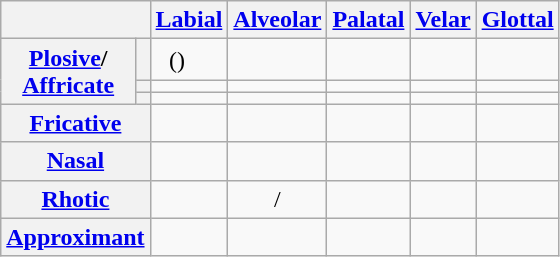<table class="wikitable" style="text-align:center">
<tr>
<th colspan="2"></th>
<th><a href='#'>Labial</a></th>
<th><a href='#'>Alveolar</a></th>
<th><a href='#'>Palatal</a></th>
<th><a href='#'>Velar</a></th>
<th><a href='#'>Glottal</a></th>
</tr>
<tr>
<th rowspan="3"><a href='#'>Plosive</a>/<br><a href='#'>Affricate</a></th>
<th></th>
<td>() </td>
<td> </td>
<td> </td>
<td> </td>
<td></td>
</tr>
<tr>
<th></th>
<td></td>
<td></td>
<td></td>
<td></td>
<td></td>
</tr>
<tr>
<th></th>
<td></td>
<td></td>
<td></td>
<td></td>
<td></td>
</tr>
<tr>
<th colspan="2"><a href='#'>Fricative</a></th>
<td></td>
<td> </td>
<td></td>
<td></td>
<td></td>
</tr>
<tr>
<th colspan="2"><a href='#'>Nasal</a></th>
<td></td>
<td></td>
<td></td>
<td></td>
<td></td>
</tr>
<tr>
<th colspan="2"><a href='#'>Rhotic</a></th>
<td></td>
<td> / </td>
<td></td>
<td></td>
<td></td>
</tr>
<tr>
<th colspan="2"><a href='#'>Approximant</a></th>
<td></td>
<td></td>
<td></td>
<td></td>
<td></td>
</tr>
</table>
